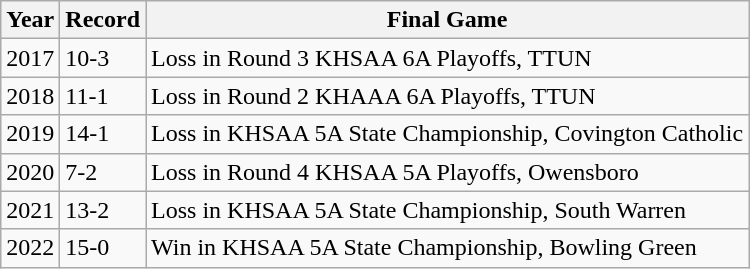<table class="wikitable">
<tr>
<th>Year</th>
<th>Record</th>
<th>Final Game</th>
</tr>
<tr>
<td>2017</td>
<td>10-3</td>
<td>Loss in Round 3 KHSAA 6A Playoffs, TTUN</td>
</tr>
<tr>
<td>2018</td>
<td>11-1</td>
<td>Loss in Round 2 KHAAA 6A Playoffs, TTUN</td>
</tr>
<tr>
<td>2019</td>
<td>14-1</td>
<td>Loss in KHSAA 5A State Championship, Covington Catholic</td>
</tr>
<tr>
<td>2020</td>
<td>7-2</td>
<td>Loss in Round 4 KHSAA 5A Playoffs, Owensboro</td>
</tr>
<tr>
<td>2021</td>
<td>13-2</td>
<td>Loss in KHSAA 5A State Championship, South Warren</td>
</tr>
<tr>
<td>2022</td>
<td>15-0</td>
<td>Win in KHSAA 5A State Championship, Bowling Green</td>
</tr>
</table>
